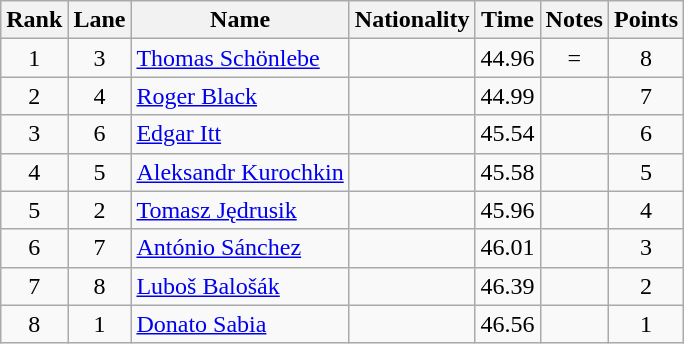<table class="wikitable sortable" style="text-align:center">
<tr>
<th>Rank</th>
<th>Lane</th>
<th>Name</th>
<th>Nationality</th>
<th>Time</th>
<th>Notes</th>
<th>Points</th>
</tr>
<tr>
<td>1</td>
<td>3</td>
<td align=left><a href='#'>Thomas Schönlebe</a></td>
<td align=left></td>
<td>44.96</td>
<td>=</td>
<td>8</td>
</tr>
<tr>
<td>2</td>
<td>4</td>
<td align=left><a href='#'>Roger Black</a></td>
<td align=left></td>
<td>44.99</td>
<td></td>
<td>7</td>
</tr>
<tr>
<td>3</td>
<td>6</td>
<td align=left><a href='#'>Edgar Itt</a></td>
<td align=left></td>
<td>45.54</td>
<td></td>
<td>6</td>
</tr>
<tr>
<td>4</td>
<td>5</td>
<td align=left><a href='#'>Aleksandr Kurochkin</a></td>
<td align=left></td>
<td>45.58</td>
<td></td>
<td>5</td>
</tr>
<tr>
<td>5</td>
<td>2</td>
<td align=left><a href='#'>Tomasz Jędrusik</a></td>
<td align=left></td>
<td>45.96</td>
<td></td>
<td>4</td>
</tr>
<tr>
<td>6</td>
<td>7</td>
<td align=left><a href='#'>António Sánchez</a></td>
<td align=left></td>
<td>46.01</td>
<td></td>
<td>3</td>
</tr>
<tr>
<td>7</td>
<td>8</td>
<td align=left><a href='#'>Luboš Balošák</a></td>
<td align=left></td>
<td>46.39</td>
<td></td>
<td>2</td>
</tr>
<tr>
<td>8</td>
<td>1</td>
<td align=left><a href='#'>Donato Sabia</a></td>
<td align=left></td>
<td>46.56</td>
<td></td>
<td>1</td>
</tr>
</table>
